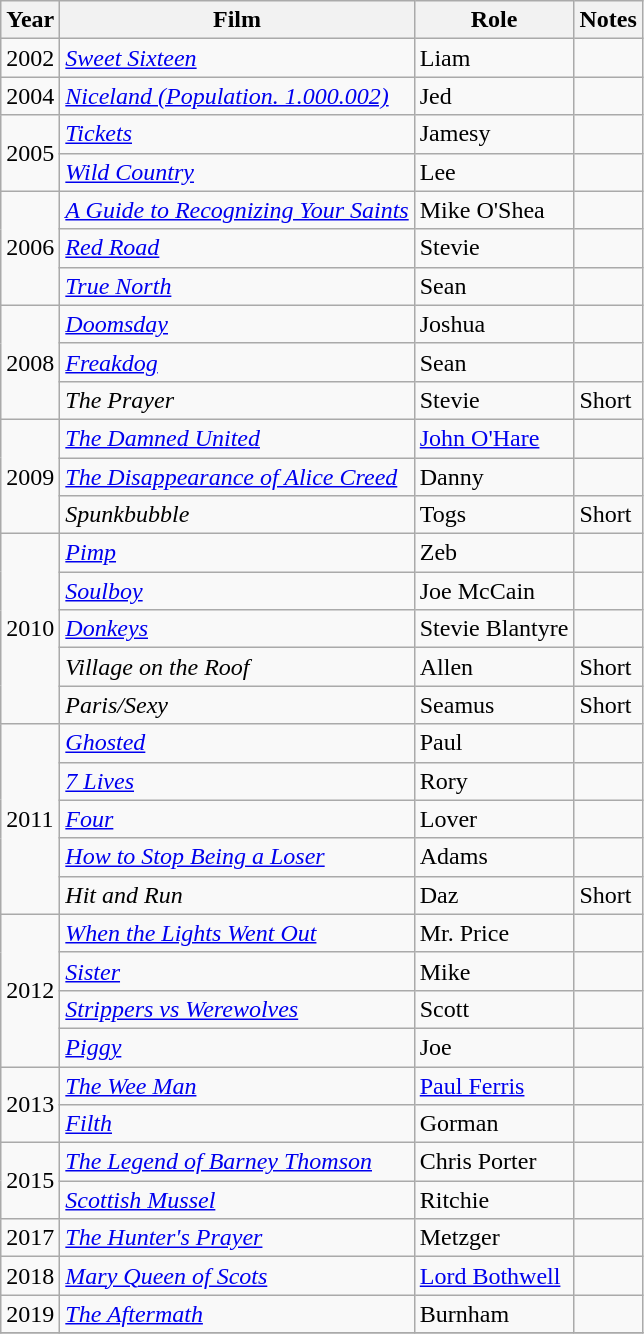<table class="wikitable">
<tr>
<th>Year</th>
<th>Film</th>
<th>Role</th>
<th>Notes</th>
</tr>
<tr>
<td>2002</td>
<td><em><a href='#'>Sweet Sixteen</a></em></td>
<td>Liam</td>
<td></td>
</tr>
<tr>
<td>2004</td>
<td><em><a href='#'>Niceland (Population. 1.000.002)</a></em></td>
<td>Jed</td>
<td></td>
</tr>
<tr>
<td rowspan="2">2005</td>
<td><em><a href='#'>Tickets</a></em></td>
<td>Jamesy</td>
<td></td>
</tr>
<tr>
<td><em><a href='#'>Wild Country</a></em></td>
<td>Lee</td>
<td></td>
</tr>
<tr>
<td rowspan="3">2006</td>
<td><em><a href='#'>A Guide to Recognizing Your Saints</a></em></td>
<td>Mike O'Shea</td>
<td></td>
</tr>
<tr>
<td><em><a href='#'>Red Road</a></em></td>
<td>Stevie</td>
<td></td>
</tr>
<tr>
<td><em><a href='#'>True North</a></em></td>
<td>Sean</td>
<td></td>
</tr>
<tr>
<td rowspan="3">2008</td>
<td><em><a href='#'>Doomsday</a></em></td>
<td>Joshua</td>
<td></td>
</tr>
<tr>
<td><em><a href='#'>Freakdog</a></em></td>
<td>Sean</td>
<td></td>
</tr>
<tr>
<td><em>The Prayer</em></td>
<td>Stevie</td>
<td>Short</td>
</tr>
<tr>
<td rowspan="3">2009</td>
<td><em><a href='#'>The Damned United</a></em></td>
<td><a href='#'>John O'Hare</a></td>
<td></td>
</tr>
<tr>
<td><em><a href='#'>The Disappearance of Alice Creed</a></em></td>
<td>Danny</td>
<td></td>
</tr>
<tr>
<td><em>Spunkbubble</em></td>
<td>Togs</td>
<td>Short</td>
</tr>
<tr>
<td rowspan="5">2010</td>
<td><em><a href='#'>Pimp</a></em></td>
<td>Zeb</td>
<td></td>
</tr>
<tr>
<td><em><a href='#'>Soulboy</a></em></td>
<td>Joe McCain</td>
<td></td>
</tr>
<tr>
<td><em><a href='#'>Donkeys</a></em></td>
<td>Stevie Blantyre</td>
<td></td>
</tr>
<tr>
<td><em>Village on the Roof</em></td>
<td>Allen</td>
<td>Short</td>
</tr>
<tr>
<td><em>Paris/Sexy</em></td>
<td>Seamus</td>
<td>Short</td>
</tr>
<tr>
<td rowspan="5">2011</td>
<td><em><a href='#'>Ghosted</a></em></td>
<td>Paul</td>
<td></td>
</tr>
<tr>
<td><em><a href='#'>7 Lives</a></em></td>
<td>Rory</td>
<td></td>
</tr>
<tr>
<td><em><a href='#'>Four</a></em></td>
<td>Lover</td>
<td></td>
</tr>
<tr>
<td><em><a href='#'>How to Stop Being a Loser</a></em></td>
<td>Adams</td>
<td></td>
</tr>
<tr>
<td><em>Hit and Run</em></td>
<td>Daz</td>
<td>Short</td>
</tr>
<tr>
<td rowspan="4">2012</td>
<td><em><a href='#'>When the Lights Went Out</a></em></td>
<td>Mr. Price</td>
<td></td>
</tr>
<tr>
<td><em><a href='#'>Sister</a></em></td>
<td>Mike</td>
<td></td>
</tr>
<tr>
<td><em><a href='#'>Strippers vs Werewolves</a></em></td>
<td>Scott</td>
<td></td>
</tr>
<tr>
<td><em><a href='#'>Piggy</a></em></td>
<td>Joe</td>
<td></td>
</tr>
<tr>
<td rowspan="2">2013</td>
<td><em><a href='#'>The Wee Man</a></em></td>
<td><a href='#'>Paul Ferris</a></td>
<td></td>
</tr>
<tr>
<td><em><a href='#'>Filth</a></em></td>
<td>Gorman</td>
<td></td>
</tr>
<tr>
<td rowspan="2">2015</td>
<td><em><a href='#'>The Legend of Barney Thomson</a></em></td>
<td>Chris Porter</td>
<td></td>
</tr>
<tr>
<td><em><a href='#'>Scottish Mussel</a></em></td>
<td>Ritchie</td>
<td></td>
</tr>
<tr>
<td>2017</td>
<td><em><a href='#'>The Hunter's Prayer</a></em></td>
<td>Metzger</td>
<td></td>
</tr>
<tr>
<td>2018</td>
<td><em><a href='#'>Mary Queen of Scots</a></em></td>
<td><a href='#'>Lord Bothwell</a></td>
<td></td>
</tr>
<tr>
<td>2019</td>
<td><em><a href='#'>The Aftermath</a></em></td>
<td>Burnham</td>
<td></td>
</tr>
<tr>
</tr>
</table>
